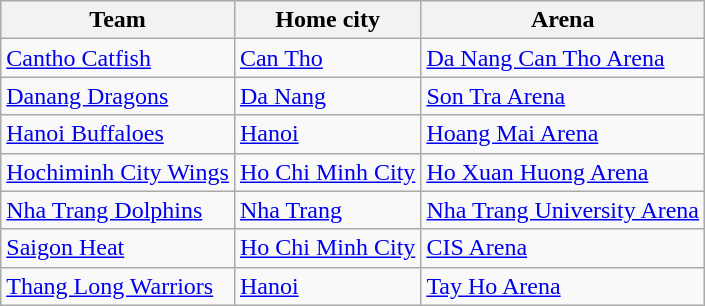<table class="wikitable sortable">
<tr>
<th>Team</th>
<th>Home city</th>
<th>Arena</th>
</tr>
<tr>
<td><a href='#'>Cantho Catfish</a></td>
<td><a href='#'>Can Tho</a></td>
<td><a href='#'>Da Nang Can Tho Arena</a></td>
</tr>
<tr>
<td><a href='#'>Danang Dragons</a></td>
<td><a href='#'>Da Nang</a></td>
<td><a href='#'>Son Tra Arena</a></td>
</tr>
<tr>
<td><a href='#'>Hanoi Buffaloes</a></td>
<td><a href='#'>Hanoi</a></td>
<td><a href='#'>Hoang Mai Arena</a></td>
</tr>
<tr>
<td><a href='#'>Hochiminh City Wings</a></td>
<td><a href='#'>Ho Chi Minh City</a></td>
<td><a href='#'>Ho Xuan Huong Arena</a></td>
</tr>
<tr>
<td><a href='#'>Nha Trang Dolphins</a></td>
<td><a href='#'>Nha Trang</a></td>
<td><a href='#'>Nha Trang University Arena</a></td>
</tr>
<tr>
<td><a href='#'>Saigon Heat</a></td>
<td><a href='#'>Ho Chi Minh City</a></td>
<td><a href='#'>CIS Arena</a></td>
</tr>
<tr>
<td><a href='#'>Thang Long Warriors</a></td>
<td><a href='#'>Hanoi</a></td>
<td><a href='#'>Tay Ho Arena</a></td>
</tr>
</table>
